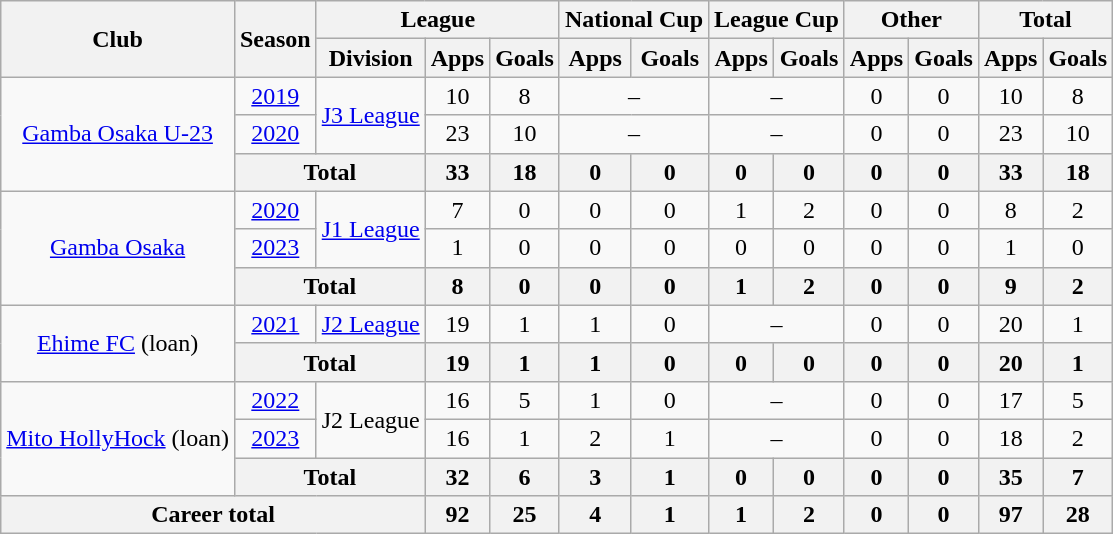<table class="wikitable" style="text-align:center">
<tr>
<th rowspan="2">Club</th>
<th rowspan="2">Season</th>
<th colspan="3">League</th>
<th colspan="2">National Cup</th>
<th colspan="2">League Cup</th>
<th colspan="2">Other</th>
<th colspan="2">Total</th>
</tr>
<tr>
<th>Division</th>
<th>Apps</th>
<th>Goals</th>
<th>Apps</th>
<th>Goals</th>
<th>Apps</th>
<th>Goals</th>
<th>Apps</th>
<th>Goals</th>
<th>Apps</th>
<th>Goals</th>
</tr>
<tr>
<td rowspan="3"><a href='#'>Gamba Osaka U-23</a></td>
<td><a href='#'>2019</a></td>
<td rowspan="2"><a href='#'>J3 League</a></td>
<td>10</td>
<td>8</td>
<td colspan="2">–</td>
<td colspan="2">–</td>
<td>0</td>
<td>0</td>
<td>10</td>
<td>8</td>
</tr>
<tr>
<td><a href='#'>2020</a></td>
<td>23</td>
<td>10</td>
<td colspan="2">–</td>
<td colspan="2">–</td>
<td>0</td>
<td>0</td>
<td>23</td>
<td>10</td>
</tr>
<tr>
<th colspan=2>Total</th>
<th>33</th>
<th>18</th>
<th>0</th>
<th>0</th>
<th>0</th>
<th>0</th>
<th>0</th>
<th>0</th>
<th>33</th>
<th>18</th>
</tr>
<tr>
<td rowspan="3"><a href='#'>Gamba Osaka</a></td>
<td><a href='#'>2020</a></td>
<td rowspan="2"><a href='#'>J1 League</a></td>
<td>7</td>
<td>0</td>
<td>0</td>
<td>0</td>
<td>1</td>
<td>2</td>
<td>0</td>
<td>0</td>
<td>8</td>
<td>2</td>
</tr>
<tr>
<td><a href='#'>2023</a></td>
<td>1</td>
<td>0</td>
<td>0</td>
<td>0</td>
<td>0</td>
<td>0</td>
<td>0</td>
<td>0</td>
<td>1</td>
<td>0</td>
</tr>
<tr>
<th colspan=2>Total</th>
<th>8</th>
<th>0</th>
<th>0</th>
<th>0</th>
<th>1</th>
<th>2</th>
<th>0</th>
<th>0</th>
<th>9</th>
<th>2</th>
</tr>
<tr>
<td rowspan="2"><a href='#'>Ehime FC</a> (loan)</td>
<td><a href='#'>2021</a></td>
<td><a href='#'>J2 League</a></td>
<td>19</td>
<td>1</td>
<td>1</td>
<td>0</td>
<td colspan="2">–</td>
<td>0</td>
<td>0</td>
<td>20</td>
<td>1</td>
</tr>
<tr>
<th colspan=2>Total</th>
<th>19</th>
<th>1</th>
<th>1</th>
<th>0</th>
<th>0</th>
<th>0</th>
<th>0</th>
<th>0</th>
<th>20</th>
<th>1</th>
</tr>
<tr>
<td rowspan="3"><a href='#'>Mito HollyHock</a> (loan)</td>
<td><a href='#'>2022</a></td>
<td rowspan="2">J2 League</td>
<td>16</td>
<td>5</td>
<td>1</td>
<td>0</td>
<td colspan="2">–</td>
<td>0</td>
<td>0</td>
<td>17</td>
<td>5</td>
</tr>
<tr>
<td><a href='#'>2023</a></td>
<td>16</td>
<td>1</td>
<td>2</td>
<td>1</td>
<td colspan="2">–</td>
<td>0</td>
<td>0</td>
<td>18</td>
<td>2</td>
</tr>
<tr>
<th colspan=2>Total</th>
<th>32</th>
<th>6</th>
<th>3</th>
<th>1</th>
<th>0</th>
<th>0</th>
<th>0</th>
<th>0</th>
<th>35</th>
<th>7</th>
</tr>
<tr>
<th colspan=3>Career total</th>
<th>92</th>
<th>25</th>
<th>4</th>
<th>1</th>
<th>1</th>
<th>2</th>
<th>0</th>
<th>0</th>
<th>97</th>
<th>28</th>
</tr>
</table>
